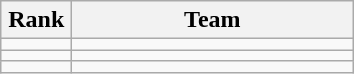<table class="wikitable" style="text-align: center;">
<tr>
<th width=40>Rank</th>
<th width=180>Team</th>
</tr>
<tr>
<td></td>
<td align=left></td>
</tr>
<tr>
<td></td>
<td align=left></td>
</tr>
<tr>
<td></td>
<td align=left></td>
</tr>
</table>
